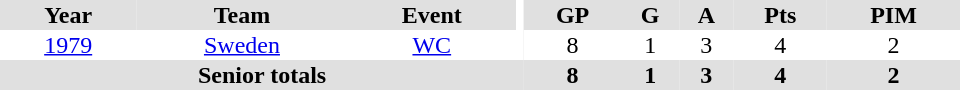<table border="0" cellpadding="1" cellspacing="0" ID="Table3" style="text-align:center; width:40em">
<tr bgcolor="#e0e0e0">
<th>Year</th>
<th>Team</th>
<th>Event</th>
<th rowspan="102" bgcolor="#ffffff"></th>
<th>GP</th>
<th>G</th>
<th>A</th>
<th>Pts</th>
<th>PIM</th>
</tr>
<tr>
<td><a href='#'>1979</a></td>
<td><a href='#'>Sweden</a></td>
<td><a href='#'>WC</a></td>
<td>8</td>
<td>1</td>
<td>3</td>
<td>4</td>
<td>2</td>
</tr>
<tr bgcolor="#e0e0e0">
<th colspan="4">Senior totals</th>
<th>8</th>
<th>1</th>
<th>3</th>
<th>4</th>
<th>2</th>
</tr>
</table>
